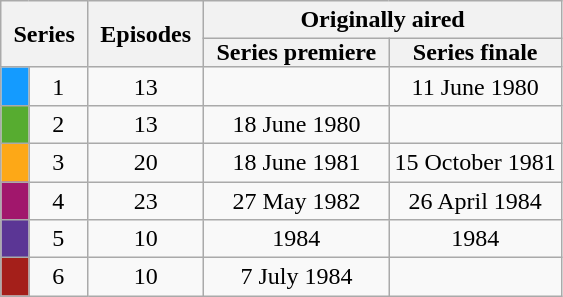<table class="wikitable plainrowheaders" style="text-align:center">
<tr>
<th style="padding: 0 8px;" colspan="2" rowspan="2">Series</th>
<th style="padding: 0 8px;" rowspan="2">Episodes</th>
<th colspan="2">Originally aired</th>
</tr>
<tr>
<th style="padding: 0 8px;">Series premiere</th>
<th style="padding: 0 8px;">Series finale</th>
</tr>
<tr>
<td style="background:#149bff;"></td>
<td>1</td>
<td>13</td>
<td></td>
<td>11 June 1980</td>
</tr>
<tr>
<td style="background:#57AC30;"></td>
<td>2</td>
<td>13</td>
<td>18 June 1980</td>
<td></td>
</tr>
<tr>
<td style="background:#fda817;"></td>
<td>3</td>
<td>20</td>
<td>18 June 1981</td>
<td>15 October 1981</td>
</tr>
<tr>
<td style="background:#A1176C;"></td>
<td>4</td>
<td>23</td>
<td>27 May 1982</td>
<td>26 April 1984</td>
</tr>
<tr>
<td style="background:#5b3695;"></td>
<td>5</td>
<td>10</td>
<td>1984</td>
<td>1984</td>
</tr>
<tr>
<td style="background:#A41F1A;"></td>
<td>6</td>
<td>10</td>
<td>7 July 1984</td>
<td></td>
</tr>
</table>
